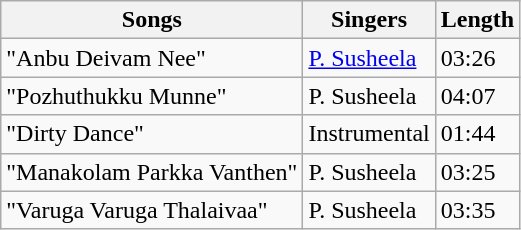<table class="wikitable">
<tr>
<th>Songs</th>
<th>Singers</th>
<th>Length</th>
</tr>
<tr>
<td>"Anbu Deivam Nee"</td>
<td><a href='#'>P. Susheela</a></td>
<td>03:26</td>
</tr>
<tr>
<td>"Pozhuthukku Munne"</td>
<td>P. Susheela</td>
<td>04:07</td>
</tr>
<tr>
<td>"Dirty Dance"</td>
<td>Instrumental</td>
<td>01:44</td>
</tr>
<tr>
<td>"Manakolam Parkka Vanthen"</td>
<td>P. Susheela</td>
<td>03:25</td>
</tr>
<tr>
<td>"Varuga Varuga Thalaivaa"</td>
<td>P. Susheela</td>
<td>03:35</td>
</tr>
</table>
